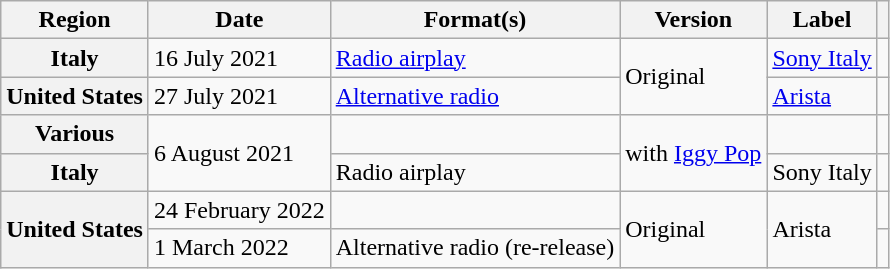<table class="wikitable plainrowheaders">
<tr>
<th scope="col">Region</th>
<th scope="col">Date</th>
<th scope="col">Format(s)</th>
<th scope="col">Version</th>
<th scope="col">Label</th>
<th scope="col"></th>
</tr>
<tr>
<th scope="row">Italy</th>
<td>16 July 2021</td>
<td><a href='#'>Radio airplay</a></td>
<td rowspan="2">Original</td>
<td><a href='#'>Sony Italy</a></td>
<td style="text-align:center;"></td>
</tr>
<tr>
<th scope="row">United States</th>
<td>27 July 2021</td>
<td><a href='#'>Alternative radio</a></td>
<td><a href='#'>Arista</a></td>
<td style="text-align:center;"></td>
</tr>
<tr>
<th scope="row">Various</th>
<td rowspan="2">6 August 2021</td>
<td></td>
<td rowspan="2">with <a href='#'>Iggy Pop</a></td>
<td></td>
<td style="text-align:center;"></td>
</tr>
<tr>
<th scope="row">Italy</th>
<td>Radio airplay</td>
<td>Sony Italy</td>
<td style="text-align:center;"></td>
</tr>
<tr>
<th scope="row" rowspan="2">United States</th>
<td>24 February 2022</td>
<td></td>
<td rowspan="2">Original</td>
<td rowspan="2">Arista</td>
<td style="text-align:center;"></td>
</tr>
<tr>
<td>1 March 2022</td>
<td>Alternative radio (re-release)</td>
<td style="text-align:center;"></td>
</tr>
</table>
